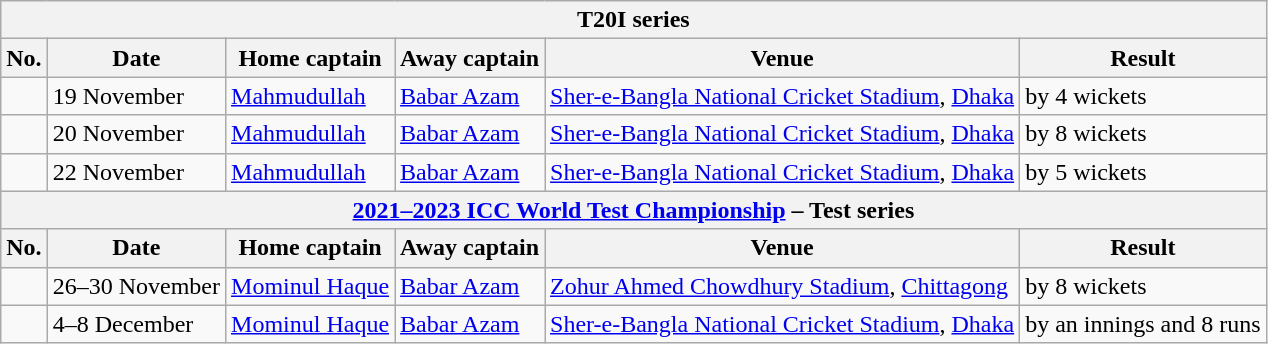<table class="wikitable">
<tr>
<th colspan="9">T20I series</th>
</tr>
<tr>
<th>No.</th>
<th>Date</th>
<th>Home captain</th>
<th>Away captain</th>
<th>Venue</th>
<th>Result</th>
</tr>
<tr>
<td></td>
<td>19 November</td>
<td><a href='#'>Mahmudullah</a></td>
<td><a href='#'>Babar Azam</a></td>
<td><a href='#'>Sher-e-Bangla National Cricket Stadium</a>, <a href='#'>Dhaka</a></td>
<td> by 4 wickets</td>
</tr>
<tr>
<td></td>
<td>20 November</td>
<td><a href='#'>Mahmudullah</a></td>
<td><a href='#'>Babar Azam</a></td>
<td><a href='#'>Sher-e-Bangla National Cricket Stadium</a>, <a href='#'>Dhaka</a></td>
<td> by 8 wickets</td>
</tr>
<tr>
<td></td>
<td>22 November</td>
<td><a href='#'>Mahmudullah</a></td>
<td><a href='#'>Babar Azam</a></td>
<td><a href='#'>Sher-e-Bangla National Cricket Stadium</a>, <a href='#'>Dhaka</a></td>
<td> by 5 wickets</td>
</tr>
<tr>
<th colspan="9"><a href='#'>2021–2023 ICC World Test Championship</a> – Test series</th>
</tr>
<tr>
<th>No.</th>
<th>Date</th>
<th>Home captain</th>
<th>Away captain</th>
<th>Venue</th>
<th>Result</th>
</tr>
<tr>
<td></td>
<td>26–30 November</td>
<td><a href='#'>Mominul Haque</a></td>
<td><a href='#'>Babar Azam</a></td>
<td><a href='#'>Zohur Ahmed Chowdhury Stadium</a>, <a href='#'>Chittagong</a></td>
<td> by 8 wickets</td>
</tr>
<tr>
<td></td>
<td>4–8 December</td>
<td><a href='#'>Mominul Haque</a></td>
<td><a href='#'>Babar Azam</a></td>
<td><a href='#'>Sher-e-Bangla National Cricket Stadium</a>, <a href='#'>Dhaka</a></td>
<td> by an innings and 8 runs</td>
</tr>
</table>
